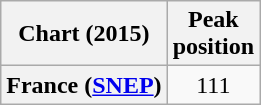<table class="wikitable sortable plainrowheaders">
<tr>
<th scope="col">Chart (2015)</th>
<th scope="col">Peak<br>position</th>
</tr>
<tr>
<th scope="row">France (<a href='#'>SNEP</a>)</th>
<td style="text-align:center;">111</td>
</tr>
</table>
